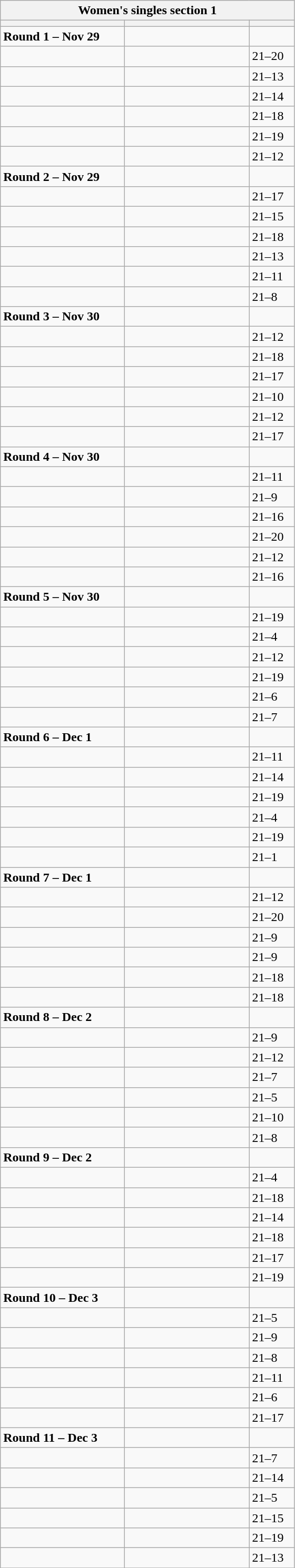<table class="wikitable">
<tr>
<th colspan="3">Women's singles section 1</th>
</tr>
<tr>
<th width=150></th>
<th width=150></th>
<th width=50></th>
</tr>
<tr>
<td><strong>Round 1 – Nov 29</strong></td>
<td></td>
<td></td>
</tr>
<tr>
<td></td>
<td></td>
<td>21–20</td>
</tr>
<tr>
<td></td>
<td></td>
<td>21–13</td>
</tr>
<tr>
<td></td>
<td></td>
<td>21–14</td>
</tr>
<tr>
<td></td>
<td></td>
<td>21–18</td>
</tr>
<tr>
<td></td>
<td></td>
<td>21–19</td>
</tr>
<tr>
<td></td>
<td></td>
<td>21–12</td>
</tr>
<tr>
<td><strong>Round 2 – Nov 29</strong></td>
<td></td>
<td></td>
</tr>
<tr>
<td></td>
<td></td>
<td>21–17</td>
</tr>
<tr>
<td></td>
<td></td>
<td>21–15</td>
</tr>
<tr>
<td></td>
<td></td>
<td>21–18</td>
</tr>
<tr>
<td></td>
<td></td>
<td>21–13</td>
</tr>
<tr>
<td></td>
<td></td>
<td>21–11</td>
</tr>
<tr>
<td></td>
<td></td>
<td>21–8</td>
</tr>
<tr>
<td><strong>Round 3 – Nov 30</strong></td>
<td></td>
<td></td>
</tr>
<tr>
<td></td>
<td></td>
<td>21–12</td>
</tr>
<tr>
<td></td>
<td></td>
<td>21–18</td>
</tr>
<tr>
<td></td>
<td></td>
<td>21–17</td>
</tr>
<tr>
<td></td>
<td></td>
<td>21–10</td>
</tr>
<tr>
<td></td>
<td></td>
<td>21–12</td>
</tr>
<tr>
<td></td>
<td></td>
<td>21–17</td>
</tr>
<tr>
<td><strong>Round 4 – Nov 30</strong></td>
<td></td>
<td></td>
</tr>
<tr>
<td></td>
<td></td>
<td>21–11</td>
</tr>
<tr>
<td></td>
<td></td>
<td>21–9</td>
</tr>
<tr>
<td></td>
<td></td>
<td>21–16</td>
</tr>
<tr>
<td></td>
<td></td>
<td>21–20</td>
</tr>
<tr>
<td></td>
<td></td>
<td>21–12</td>
</tr>
<tr>
<td></td>
<td></td>
<td>21–16</td>
</tr>
<tr>
<td><strong>Round 5 – Nov 30</strong></td>
<td></td>
<td></td>
</tr>
<tr>
<td></td>
<td></td>
<td>21–19</td>
</tr>
<tr>
<td></td>
<td></td>
<td>21–4</td>
</tr>
<tr>
<td></td>
<td></td>
<td>21–12</td>
</tr>
<tr>
<td></td>
<td></td>
<td>21–19</td>
</tr>
<tr>
<td></td>
<td></td>
<td>21–6</td>
</tr>
<tr>
<td></td>
<td></td>
<td>21–7</td>
</tr>
<tr>
<td><strong>Round 6  – Dec 1</strong></td>
<td></td>
<td></td>
</tr>
<tr>
<td></td>
<td></td>
<td>21–11</td>
</tr>
<tr>
<td></td>
<td></td>
<td>21–14</td>
</tr>
<tr>
<td></td>
<td></td>
<td>21–19</td>
</tr>
<tr>
<td></td>
<td></td>
<td>21–4</td>
</tr>
<tr>
<td></td>
<td></td>
<td>21–19</td>
</tr>
<tr>
<td></td>
<td></td>
<td>21–1</td>
</tr>
<tr>
<td><strong>Round 7 – Dec 1</strong></td>
<td></td>
<td></td>
</tr>
<tr>
<td></td>
<td></td>
<td>21–12</td>
</tr>
<tr>
<td></td>
<td></td>
<td>21–20</td>
</tr>
<tr>
<td></td>
<td></td>
<td>21–9</td>
</tr>
<tr>
<td></td>
<td></td>
<td>21–9</td>
</tr>
<tr>
<td></td>
<td></td>
<td>21–18</td>
</tr>
<tr>
<td></td>
<td></td>
<td>21–18</td>
</tr>
<tr>
<td><strong>Round 8 – Dec 2</strong></td>
<td></td>
<td></td>
</tr>
<tr>
<td></td>
<td></td>
<td>21–9</td>
</tr>
<tr>
<td></td>
<td></td>
<td>21–12</td>
</tr>
<tr>
<td></td>
<td></td>
<td>21–7</td>
</tr>
<tr>
<td></td>
<td></td>
<td>21–5</td>
</tr>
<tr>
<td></td>
<td></td>
<td>21–10</td>
</tr>
<tr>
<td></td>
<td></td>
<td>21–8</td>
</tr>
<tr>
<td><strong>Round 9 – Dec 2</strong></td>
<td></td>
<td></td>
</tr>
<tr>
<td></td>
<td></td>
<td>21–4</td>
</tr>
<tr>
<td></td>
<td></td>
<td>21–18</td>
</tr>
<tr>
<td></td>
<td></td>
<td>21–14</td>
</tr>
<tr>
<td></td>
<td></td>
<td>21–18</td>
</tr>
<tr>
<td></td>
<td></td>
<td>21–17</td>
</tr>
<tr>
<td></td>
<td></td>
<td>21–19</td>
</tr>
<tr>
<td><strong>Round 10 – Dec 3</strong></td>
<td></td>
<td></td>
</tr>
<tr>
<td></td>
<td></td>
<td>21–5</td>
</tr>
<tr>
<td></td>
<td></td>
<td>21–9</td>
</tr>
<tr>
<td></td>
<td></td>
<td>21–8</td>
</tr>
<tr>
<td></td>
<td></td>
<td>21–11</td>
</tr>
<tr>
<td></td>
<td></td>
<td>21–6</td>
</tr>
<tr>
<td></td>
<td></td>
<td>21–17</td>
</tr>
<tr>
<td><strong>Round 11 – Dec 3</strong></td>
<td></td>
<td></td>
</tr>
<tr>
<td></td>
<td></td>
<td>21–7</td>
</tr>
<tr>
<td></td>
<td></td>
<td>21–14</td>
</tr>
<tr>
<td></td>
<td></td>
<td>21–5</td>
</tr>
<tr>
<td></td>
<td></td>
<td>21–15</td>
</tr>
<tr>
<td></td>
<td></td>
<td>21–19</td>
</tr>
<tr>
<td></td>
<td></td>
<td>21–13</td>
</tr>
<tr>
</tr>
</table>
